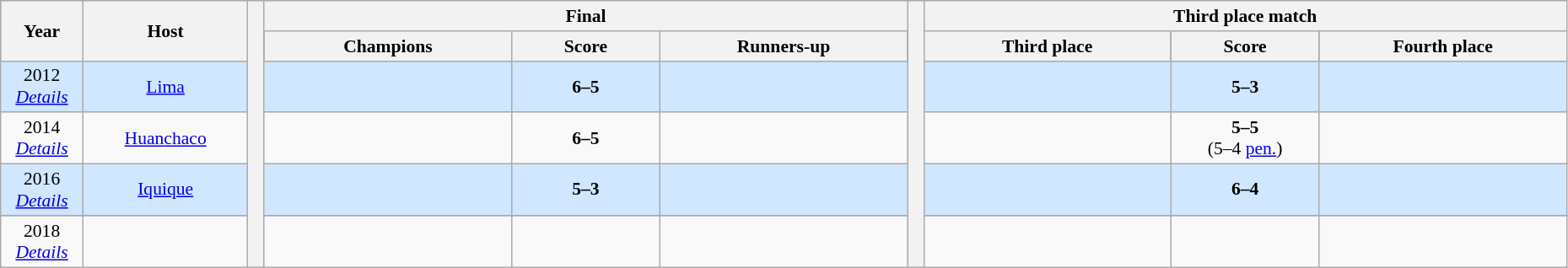<table class="wikitable" style="font-size:90%; width: 98%; text-align: center;">
<tr bgcolor=#C1D8FF>
<th rowspan=2 width=5%>Year</th>
<th rowspan=2 width=10%>Host</th>
<th width=1% rowspan=100 bgcolor=ffffff></th>
<th colspan=3>Final</th>
<th width=1% rowspan=100 bgcolor=ffffff></th>
<th colspan=3>Third place match</th>
</tr>
<tr bgcolor=FEF>
<th width=15%>Champions</th>
<th width=9%>Score</th>
<th width=15%>Runners-up</th>
<th width=15%>Third place</th>
<th width=9%>Score</th>
<th width=15%>Fourth place</th>
</tr>
<tr bgcolor=#D0E7FF>
<td>2012<br><em><a href='#'>Details</a></em></td>
<td> <a href='#'>Lima</a></td>
<td><strong></strong></td>
<td><strong> 6–5  </strong></td>
<td></td>
<td></td>
<td><strong> 5–3 </strong></td>
<td></td>
</tr>
<tr>
<td>2014<br><em><a href='#'>Details</a></em></td>
<td> <a href='#'>Huanchaco</a></td>
<td><strong></strong></td>
<td><strong> 6–5 </strong></td>
<td></td>
<td></td>
<td><strong> 5–5  </strong><br>(5–4 <a href='#'>pen.</a>)</td>
<td></td>
</tr>
<tr bgcolor=#D0E7FF>
<td>2016<br><em><a href='#'>Details</a></em></td>
<td> <a href='#'>Iquique</a></td>
<td><strong></strong></td>
<td><strong> 5–3 </strong></td>
<td></td>
<td></td>
<td><strong> 6–4 </strong></td>
<td></td>
</tr>
<tr>
</tr>
<tr>
<td>2018<br><em><a href='#'>Details</a></em></td>
<td></td>
<td></td>
<td></td>
<td></td>
<td></td>
<td></td>
<td></td>
</tr>
</table>
